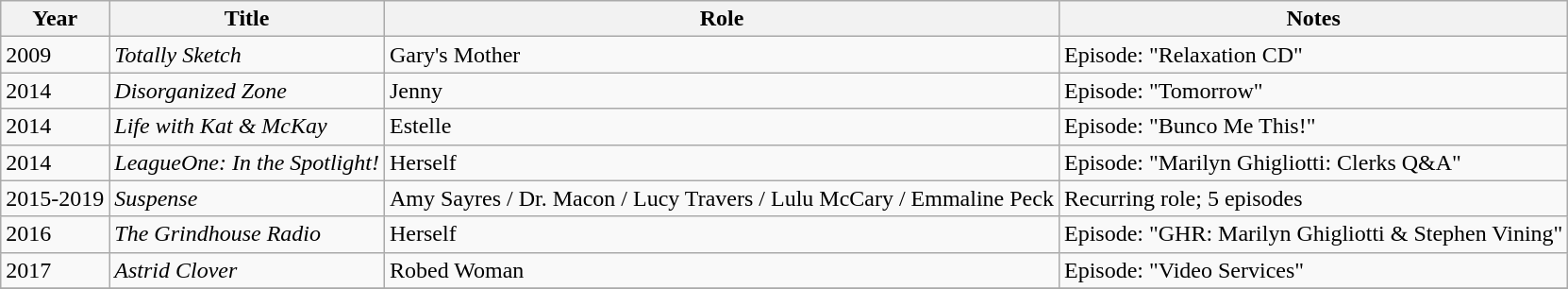<table class="wikitable sortable">
<tr>
<th>Year</th>
<th>Title</th>
<th>Role</th>
<th class="unsortable">Notes</th>
</tr>
<tr>
<td>2009</td>
<td><em>Totally Sketch</em></td>
<td>Gary's Mother</td>
<td>Episode: "Relaxation CD"</td>
</tr>
<tr>
<td>2014</td>
<td><em>Disorganized Zone</em></td>
<td>Jenny</td>
<td>Episode: "Tomorrow"</td>
</tr>
<tr>
<td>2014</td>
<td><em>Life with Kat & McKay</em></td>
<td>Estelle</td>
<td>Episode: "Bunco Me This!"</td>
</tr>
<tr>
<td>2014</td>
<td><em>LeagueOne: In the Spotlight!</em></td>
<td>Herself</td>
<td>Episode: "Marilyn Ghigliotti: Clerks Q&A"</td>
</tr>
<tr>
<td>2015-2019</td>
<td><em>Suspense</em></td>
<td>Amy Sayres / Dr. Macon / Lucy Travers / Lulu McCary / Emmaline Peck</td>
<td>Recurring role; 5 episodes</td>
</tr>
<tr>
<td>2016</td>
<td><em>The Grindhouse Radio</em></td>
<td>Herself</td>
<td>Episode: "GHR: Marilyn Ghigliotti & Stephen Vining"</td>
</tr>
<tr>
<td>2017</td>
<td><em>Astrid Clover</em></td>
<td>Robed Woman</td>
<td>Episode: "Video Services"</td>
</tr>
<tr>
</tr>
</table>
